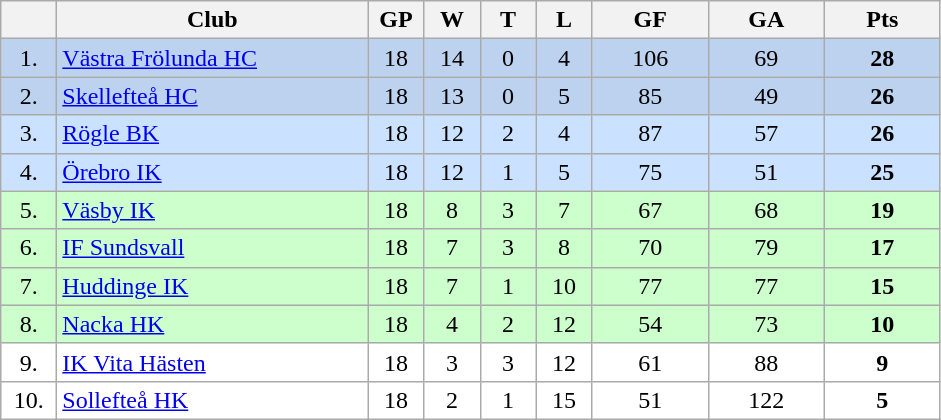<table class="wikitable">
<tr>
<th width="30"></th>
<th width="200">Club</th>
<th width="30">GP</th>
<th width="30">W</th>
<th width="30">T</th>
<th width="30">L</th>
<th width="70">GF</th>
<th width="70">GA</th>
<th width="70">Pts</th>
</tr>
<tr bgcolor="#BCD2EE" align="center">
<td>1.</td>
<td align="left"><a href='#'>Västra Frölunda HC</a></td>
<td>18</td>
<td>14</td>
<td>0</td>
<td>4</td>
<td>106</td>
<td>69</td>
<td><strong>28</strong></td>
</tr>
<tr bgcolor="#BCD2EE" align="center">
<td>2.</td>
<td align="left"><a href='#'>Skellefteå HC</a></td>
<td>18</td>
<td>13</td>
<td>0</td>
<td>5</td>
<td>85</td>
<td>49</td>
<td><strong>26</strong></td>
</tr>
<tr bgcolor="#CAE1FF" align="center">
<td>3.</td>
<td align="left"><a href='#'>Rögle BK</a></td>
<td>18</td>
<td>12</td>
<td>2</td>
<td>4</td>
<td>87</td>
<td>57</td>
<td><strong>26</strong></td>
</tr>
<tr bgcolor="#CAE1FF" align="center">
<td>4.</td>
<td align="left"><a href='#'>Örebro IK</a></td>
<td>18</td>
<td>12</td>
<td>1</td>
<td>5</td>
<td>75</td>
<td>51</td>
<td><strong>25</strong></td>
</tr>
<tr bgcolor="#CCFFCC" align="center">
<td>5.</td>
<td align="left"><a href='#'>Väsby IK</a></td>
<td>18</td>
<td>8</td>
<td>3</td>
<td>7</td>
<td>67</td>
<td>68</td>
<td><strong>19</strong></td>
</tr>
<tr bgcolor="#CCFFCC" align="center">
<td>6.</td>
<td align="left"><a href='#'>IF Sundsvall</a></td>
<td>18</td>
<td>7</td>
<td>3</td>
<td>8</td>
<td>70</td>
<td>79</td>
<td><strong>17</strong></td>
</tr>
<tr bgcolor="#CCFFCC" align="center">
<td>7.</td>
<td align="left"><a href='#'>Huddinge IK</a></td>
<td>18</td>
<td>7</td>
<td>1</td>
<td>10</td>
<td>77</td>
<td>77</td>
<td><strong>15</strong></td>
</tr>
<tr bgcolor="#CCFFCC" align="center">
<td>8.</td>
<td align="left"><a href='#'>Nacka HK</a></td>
<td>18</td>
<td>4</td>
<td>2</td>
<td>12</td>
<td>54</td>
<td>73</td>
<td><strong>10</strong></td>
</tr>
<tr bgcolor="#FFFFFF" align="center">
<td>9.</td>
<td align="left"><a href='#'>IK Vita Hästen</a></td>
<td>18</td>
<td>3</td>
<td>3</td>
<td>12</td>
<td>61</td>
<td>88</td>
<td><strong>9</strong></td>
</tr>
<tr bgcolor="#FFFFFF" align="center">
<td>10.</td>
<td align="left"><a href='#'>Sollefteå HK</a></td>
<td>18</td>
<td>2</td>
<td>1</td>
<td>15</td>
<td>51</td>
<td>122</td>
<td><strong>5</strong></td>
</tr>
</table>
